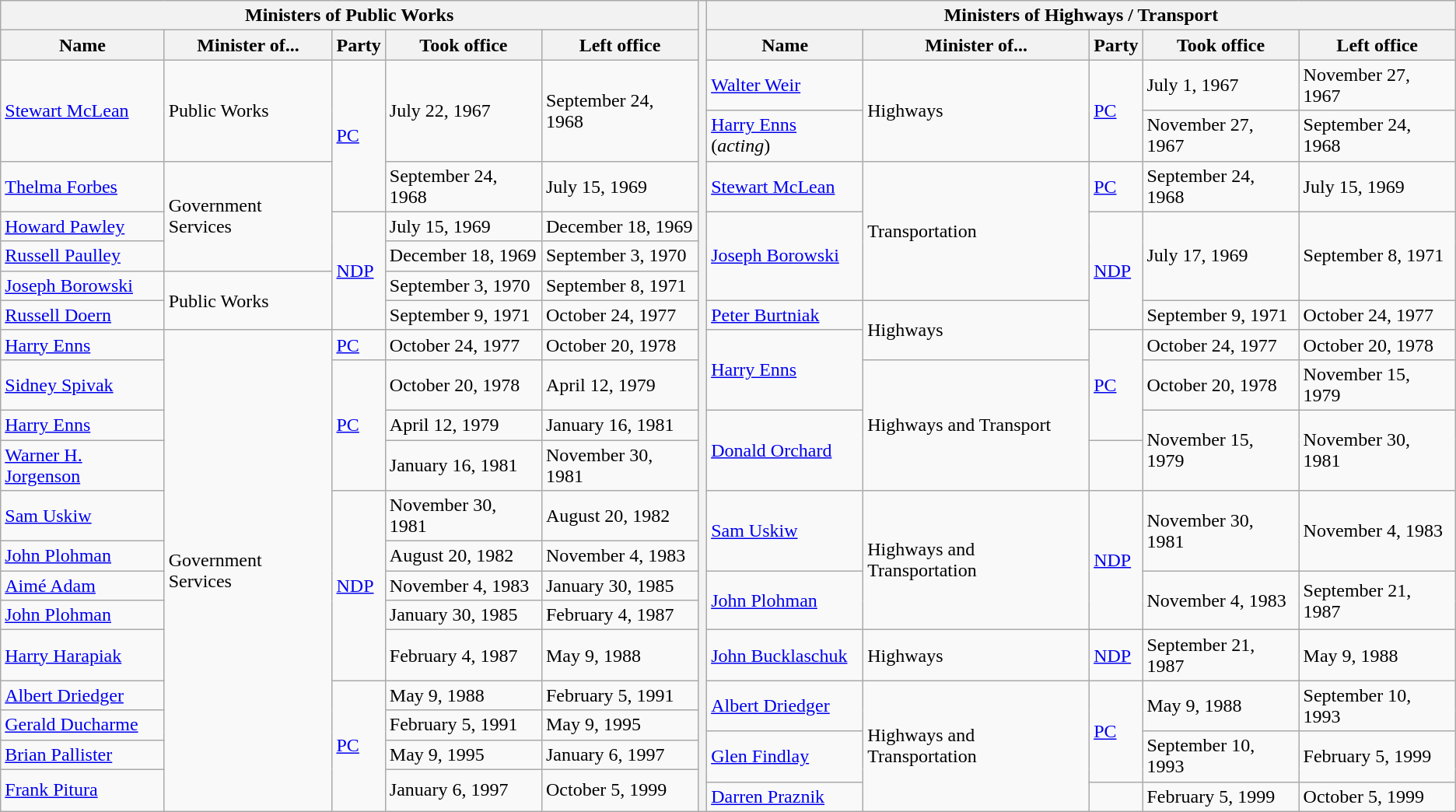<table class="wikitable">
<tr>
<th colspan="5">Ministers of Public Works</th>
<th rowspan="24"></th>
<th colspan="5">Ministers of Highways / Transport</th>
</tr>
<tr>
<th>Name</th>
<th>Minister of...</th>
<th>Party</th>
<th>Took office</th>
<th>Left office</th>
<th>Name</th>
<th>Minister of...</th>
<th>Party</th>
<th>Took office</th>
<th>Left office</th>
</tr>
<tr>
<td rowspan="2"><a href='#'>Stewart McLean</a></td>
<td rowspan="2">Public Works</td>
<td rowspan="3"><a href='#'>PC</a></td>
<td rowspan="2">July 22, 1967</td>
<td rowspan="2">September 24, 1968</td>
<td><a href='#'>Walter Weir</a></td>
<td rowspan="2">Highways</td>
<td rowspan="2"><a href='#'>PC</a></td>
<td>July 1, 1967</td>
<td>November 27, 1967</td>
</tr>
<tr>
<td><a href='#'>Harry Enns</a> (<em>acting</em>)</td>
<td>November 27, 1967</td>
<td>September 24, 1968</td>
</tr>
<tr>
<td><a href='#'>Thelma Forbes</a></td>
<td rowspan="3">Government Services</td>
<td>September 24, 1968</td>
<td>July 15, 1969</td>
<td><a href='#'>Stewart McLean</a></td>
<td rowspan="4">Transportation</td>
<td><a href='#'>PC</a></td>
<td>September 24, 1968</td>
<td>July 15, 1969</td>
</tr>
<tr>
<td><a href='#'>Howard Pawley</a></td>
<td rowspan="4"><a href='#'>NDP</a></td>
<td>July 15, 1969</td>
<td>December 18, 1969</td>
<td rowspan="3"><a href='#'>Joseph Borowski</a></td>
<td rowspan="4"><a href='#'>NDP</a></td>
<td rowspan="3">July 17, 1969</td>
<td rowspan="3">September 8, 1971</td>
</tr>
<tr>
<td><a href='#'>Russell Paulley</a></td>
<td>December 18, 1969</td>
<td>September 3, 1970</td>
</tr>
<tr>
<td><a href='#'>Joseph Borowski</a></td>
<td rowspan="2">Public Works</td>
<td>September 3, 1970</td>
<td>September 8, 1971</td>
</tr>
<tr>
<td><a href='#'>Russell Doern</a></td>
<td>September 9, 1971</td>
<td>October 24, 1977</td>
<td><a href='#'>Peter Burtniak</a></td>
<td rowspan="2">Highways</td>
<td>September 9, 1971</td>
<td>October 24, 1977</td>
</tr>
<tr>
<td><a href='#'>Harry Enns</a></td>
<td rowspan="15">Government Services</td>
<td><a href='#'>PC</a></td>
<td>October 24, 1977</td>
<td>October 20, 1978</td>
<td rowspan="2"><a href='#'>Harry Enns</a></td>
<td rowspan="3"><a href='#'>PC</a></td>
<td>October 24, 1977</td>
<td>October 20, 1978</td>
</tr>
<tr>
<td><a href='#'>Sidney Spivak</a></td>
<td rowspan="3"><a href='#'>PC</a></td>
<td>October 20, 1978</td>
<td>April 12, 1979</td>
<td rowspan="3">Highways and Transport</td>
<td>October 20, 1978</td>
<td>November 15, 1979</td>
</tr>
<tr>
<td><a href='#'>Harry Enns</a></td>
<td>April 12, 1979</td>
<td>January 16, 1981</td>
<td rowspan="2"><a href='#'>Donald Orchard</a></td>
<td rowspan="2">November 15, 1979</td>
<td rowspan="2">November 30, 1981</td>
</tr>
<tr>
<td><a href='#'>Warner H. Jorgenson</a></td>
<td>January 16, 1981</td>
<td>November 30, 1981</td>
<td></td>
</tr>
<tr>
<td><a href='#'>Sam Uskiw</a></td>
<td rowspan="5"><a href='#'>NDP</a></td>
<td>November 30, 1981</td>
<td>August 20, 1982</td>
<td rowspan="2"><a href='#'>Sam Uskiw</a></td>
<td rowspan="4">Highways and Transportation</td>
<td rowspan="4"><a href='#'>NDP</a></td>
<td rowspan="2">November 30, 1981</td>
<td rowspan="2">November 4, 1983</td>
</tr>
<tr>
<td><a href='#'>John Plohman</a></td>
<td>August 20, 1982</td>
<td>November 4, 1983</td>
</tr>
<tr>
<td><a href='#'>Aimé Adam</a></td>
<td>November 4, 1983</td>
<td>January 30, 1985</td>
<td rowspan="2"><a href='#'>John Plohman</a></td>
<td rowspan="2">November 4, 1983</td>
<td rowspan="2">September 21, 1987</td>
</tr>
<tr>
<td><a href='#'>John Plohman</a></td>
<td>January 30, 1985</td>
<td>February 4, 1987</td>
</tr>
<tr>
<td><a href='#'>Harry Harapiak</a></td>
<td>February 4, 1987</td>
<td>May 9, 1988</td>
<td><a href='#'>John Bucklaschuk</a></td>
<td>Highways</td>
<td><a href='#'>NDP</a></td>
<td>September 21, 1987</td>
<td>May 9, 1988</td>
</tr>
<tr>
<td><a href='#'>Albert Driedger</a></td>
<td rowspan="6"><a href='#'>PC</a></td>
<td>May 9, 1988</td>
<td>February 5, 1991</td>
<td rowspan="2"><a href='#'>Albert Driedger</a></td>
<td rowspan="6">Highways and Transportation</td>
<td rowspan="5"><a href='#'>PC</a></td>
<td rowspan="2">May 9, 1988</td>
<td rowspan="2">September 10, 1993</td>
</tr>
<tr>
<td rowspan="2"><a href='#'>Gerald Ducharme</a></td>
<td rowspan="2">February 5, 1991</td>
<td rowspan="2">May 9, 1995</td>
</tr>
<tr>
<td rowspan="3"><a href='#'>Glen Findlay</a></td>
<td rowspan="3">September 10, 1993</td>
<td rowspan="3">February 5, 1999</td>
</tr>
<tr>
<td><a href='#'>Brian Pallister</a></td>
<td>May 9, 1995</td>
<td>January 6, 1997</td>
</tr>
<tr>
<td rowspan="2"><a href='#'>Frank Pitura</a></td>
<td rowspan="2">January 6, 1997</td>
<td rowspan="2">October 5, 1999</td>
</tr>
<tr>
<td><a href='#'>Darren Praznik</a></td>
<td></td>
<td>February 5, 1999</td>
<td>October 5, 1999</td>
</tr>
</table>
